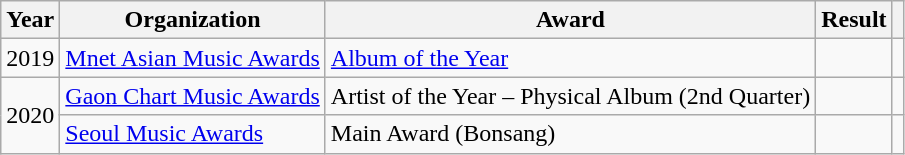<table class="wikitable sortable plainrowheaders">
<tr>
<th scope="col">Year</th>
<th scope="col">Organization</th>
<th scope="col">Award</th>
<th scope="col">Result</th>
<th scope="col" class="unsortable"></th>
</tr>
<tr>
<td>2019</td>
<td><a href='#'>Mnet Asian Music Awards</a></td>
<td><a href='#'>Album of the Year</a></td>
<td></td>
<td style="text-align:center;"></td>
</tr>
<tr>
<td rowspan="2">2020</td>
<td><a href='#'>Gaon Chart Music Awards</a></td>
<td>Artist of the Year – Physical Album (2nd Quarter)</td>
<td></td>
<td style="text-align:center;"></td>
</tr>
<tr>
<td><a href='#'>Seoul Music Awards</a></td>
<td>Main Award (Bonsang)</td>
<td></td>
<td style="text-align:center;"></td>
</tr>
</table>
